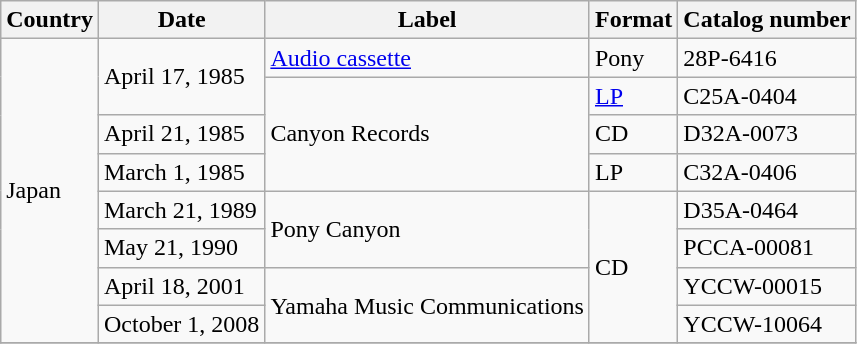<table class="wikitable">
<tr>
<th>Country</th>
<th>Date</th>
<th>Label</th>
<th>Format</th>
<th>Catalog number</th>
</tr>
<tr>
<td rowspan="8">Japan</td>
<td rowspan="2">April 17, 1985</td>
<td><a href='#'>Audio cassette</a></td>
<td>Pony</td>
<td>28P-6416</td>
</tr>
<tr>
<td rowspan="3">Canyon Records</td>
<td><a href='#'>LP</a></td>
<td>C25A-0404</td>
</tr>
<tr>
<td>April 21, 1985</td>
<td>CD</td>
<td>D32A-0073</td>
</tr>
<tr>
<td>March 1, 1985</td>
<td>LP</td>
<td>C32A-0406</td>
</tr>
<tr>
<td>March 21, 1989</td>
<td rowspan="2">Pony Canyon</td>
<td rowspan="4">CD</td>
<td>D35A-0464</td>
</tr>
<tr>
<td>May 21, 1990</td>
<td>PCCA-00081</td>
</tr>
<tr>
<td>April 18, 2001</td>
<td rowspan="2">Yamaha Music Communications</td>
<td>YCCW-00015</td>
</tr>
<tr>
<td>October 1, 2008</td>
<td>YCCW-10064</td>
</tr>
<tr>
</tr>
</table>
